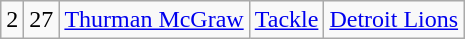<table class="wikitable" style="text-align:center">
<tr>
<td>2</td>
<td>27</td>
<td><a href='#'>Thurman McGraw</a></td>
<td><a href='#'>Tackle</a></td>
<td><a href='#'>Detroit Lions</a></td>
</tr>
</table>
